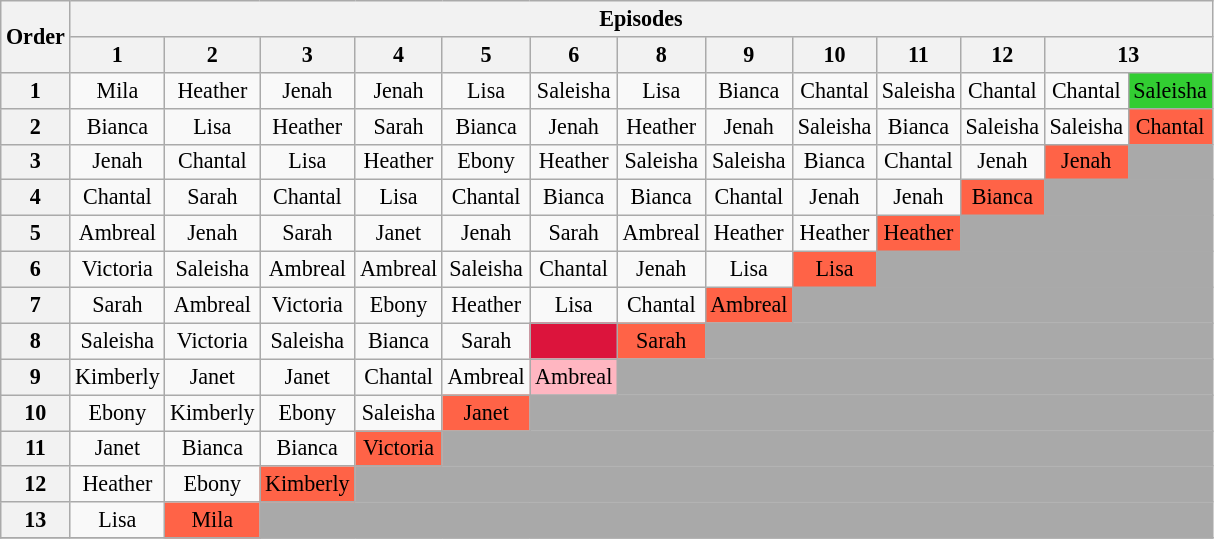<table class="wikitable" style="text-align:center; font-size:92%">
<tr>
<th rowspan=2>Order</th>
<th colspan=13>Episodes</th>
</tr>
<tr>
<th>1</th>
<th>2</th>
<th>3</th>
<th>4</th>
<th>5</th>
<th>6</th>
<th>8</th>
<th>9</th>
<th>10</th>
<th>11</th>
<th>12</th>
<th colspan=2>13</th>
</tr>
<tr>
<th>1</th>
<td>Mila</td>
<td>Heather</td>
<td>Jenah</td>
<td>Jenah</td>
<td>Lisa</td>
<td>Saleisha</td>
<td>Lisa</td>
<td>Bianca</td>
<td>Chantal</td>
<td>Saleisha</td>
<td>Chantal</td>
<td>Chantal</td>
<td style="background:limegreen;">Saleisha</td>
</tr>
<tr>
<th>2</th>
<td>Bianca</td>
<td>Lisa</td>
<td>Heather</td>
<td>Sarah</td>
<td>Bianca</td>
<td>Jenah</td>
<td>Heather</td>
<td>Jenah</td>
<td>Saleisha</td>
<td>Bianca</td>
<td>Saleisha</td>
<td>Saleisha</td>
<td style="background:tomato;">Chantal</td>
</tr>
<tr>
<th>3</th>
<td>Jenah</td>
<td>Chantal</td>
<td>Lisa</td>
<td>Heather</td>
<td>Ebony</td>
<td>Heather</td>
<td>Saleisha</td>
<td>Saleisha</td>
<td>Bianca</td>
<td>Chantal</td>
<td>Jenah</td>
<td style="background:tomato;">Jenah</td>
<td style="background:darkgray;" colspan=1></td>
</tr>
<tr>
<th>4</th>
<td>Chantal</td>
<td>Sarah</td>
<td>Chantal</td>
<td>Lisa</td>
<td>Chantal</td>
<td>Bianca</td>
<td>Bianca</td>
<td>Chantal</td>
<td>Jenah</td>
<td>Jenah</td>
<td style="background:tomato;">Bianca</td>
<td style="background:darkgray;" colspan=2></td>
</tr>
<tr>
<th>5</th>
<td>Ambreal</td>
<td>Jenah</td>
<td>Sarah</td>
<td>Janet</td>
<td>Jenah</td>
<td>Sarah</td>
<td>Ambreal</td>
<td>Heather</td>
<td>Heather</td>
<td style="background:tomato;">Heather</td>
<td style="background:darkgrey" colspan=3></td>
</tr>
<tr>
<th>6</th>
<td>Victoria</td>
<td>Saleisha</td>
<td>Ambreal</td>
<td>Ambreal</td>
<td>Saleisha</td>
<td>Chantal</td>
<td>Jenah</td>
<td>Lisa</td>
<td style="background:tomato;">Lisa</td>
<td style="background:darkgray;" colspan=4></td>
</tr>
<tr>
<th>7</th>
<td>Sarah</td>
<td>Ambreal</td>
<td>Victoria</td>
<td>Ebony</td>
<td>Heather</td>
<td>Lisa</td>
<td>Chantal</td>
<td style="background:tomato;">Ambreal</td>
<td style="background:darkgray;" colspan=5></td>
</tr>
<tr>
<th>8</th>
<td>Saleisha</td>
<td>Victoria</td>
<td>Saleisha</td>
<td>Bianca</td>
<td>Sarah</td>
<td bgcolor="crimson"></td>
<td style="background:tomato;">Sarah</td>
<td style="background:darkgray;" colspan=6></td>
</tr>
<tr>
<th>9</th>
<td>Kimberly</td>
<td>Janet</td>
<td>Janet</td>
<td>Chantal</td>
<td>Ambreal</td>
<td bgcolor="lightpink">Ambreal</td>
<td colspan="7" style="background:darkgray;"></td>
</tr>
<tr>
<th>10</th>
<td>Ebony</td>
<td>Kimberly</td>
<td>Ebony</td>
<td>Saleisha</td>
<td style="background:tomato;">Janet</td>
<td colspan="8" style="background:darkgray;"></td>
</tr>
<tr>
<th>11</th>
<td>Janet</td>
<td>Bianca</td>
<td>Bianca</td>
<td style="background:tomato;">Victoria</td>
<td colspan="9" style="background:darkgray;"></td>
</tr>
<tr>
<th>12</th>
<td>Heather</td>
<td>Ebony</td>
<td style="background:tomato;">Kimberly</td>
<td colspan="10" style="background:darkgray;"></td>
</tr>
<tr>
<th>13</th>
<td>Lisa</td>
<td style="background:tomato;">Mila</td>
<td colspan="11" style="background:darkgray;"></td>
</tr>
<tr>
</tr>
</table>
